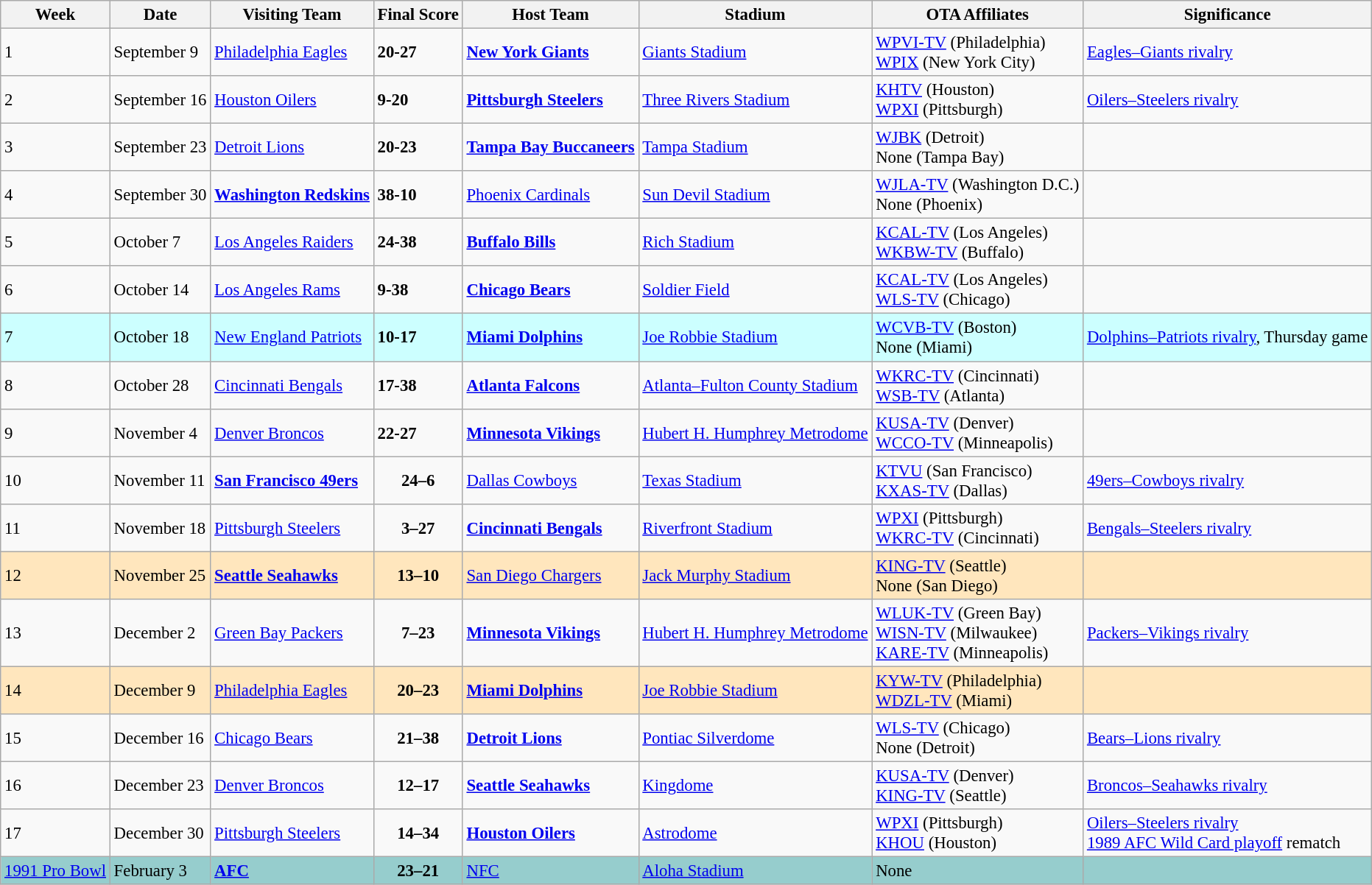<table class="wikitable" style="font-size: 95%;">
<tr>
<th>Week</th>
<th>Date</th>
<th>Visiting Team</th>
<th>Final Score</th>
<th>Host Team</th>
<th>Stadium</th>
<th>OTA Affiliates</th>
<th>Significance</th>
</tr>
<tr>
<td>1</td>
<td>September 9</td>
<td><a href='#'>Philadelphia Eagles</a></td>
<td><strong>20-27</strong></td>
<td><strong><a href='#'>New York Giants</a></strong></td>
<td><a href='#'>Giants Stadium</a></td>
<td><a href='#'>WPVI-TV</a> (Philadelphia)<br><a href='#'>WPIX</a> (New York City)</td>
<td><a href='#'>Eagles–Giants rivalry</a></td>
</tr>
<tr>
<td>2</td>
<td>September 16</td>
<td><a href='#'>Houston Oilers</a></td>
<td><strong>9-20</strong></td>
<td><strong><a href='#'>Pittsburgh Steelers</a></strong></td>
<td><a href='#'>Three Rivers Stadium</a></td>
<td><a href='#'>KHTV</a> (Houston)<br><a href='#'>WPXI</a> (Pittsburgh)</td>
<td><a href='#'>Oilers–Steelers rivalry</a></td>
</tr>
<tr>
<td>3</td>
<td>September 23</td>
<td><a href='#'>Detroit Lions</a></td>
<td><strong>20-23</strong></td>
<td><strong><a href='#'>Tampa Bay Buccaneers</a></strong></td>
<td><a href='#'>Tampa Stadium</a></td>
<td><a href='#'>WJBK</a> (Detroit)<br>None (Tampa Bay)</td>
<td></td>
</tr>
<tr>
<td>4</td>
<td>September 30</td>
<td><strong><a href='#'>Washington Redskins</a></strong></td>
<td><strong>38-10</strong></td>
<td><a href='#'>Phoenix Cardinals</a></td>
<td><a href='#'>Sun Devil Stadium</a></td>
<td><a href='#'>WJLA-TV</a> (Washington D.C.)<br>None (Phoenix)</td>
<td></td>
</tr>
<tr>
<td>5</td>
<td>October 7</td>
<td><a href='#'>Los Angeles Raiders</a></td>
<td><strong>24-38</strong></td>
<td><strong><a href='#'>Buffalo Bills</a></strong></td>
<td><a href='#'>Rich Stadium</a></td>
<td><a href='#'>KCAL-TV</a> (Los Angeles)<br><a href='#'>WKBW-TV</a> (Buffalo)</td>
<td></td>
</tr>
<tr>
<td>6</td>
<td>October 14</td>
<td><a href='#'>Los Angeles Rams</a></td>
<td><strong>9-38</strong></td>
<td><strong><a href='#'>Chicago Bears</a></strong></td>
<td><a href='#'>Soldier Field</a></td>
<td><a href='#'>KCAL-TV</a> (Los Angeles)<br><a href='#'>WLS-TV</a> (Chicago)</td>
<td></td>
</tr>
<tr bgcolor="#ccffff">
<td>7</td>
<td>October 18</td>
<td><a href='#'>New England Patriots</a></td>
<td><strong>10-17</strong></td>
<td><strong><a href='#'>Miami Dolphins</a></strong></td>
<td><a href='#'>Joe Robbie Stadium</a></td>
<td><a href='#'>WCVB-TV</a> (Boston)<br>None (Miami)</td>
<td><a href='#'>Dolphins–Patriots rivalry</a>, Thursday game</td>
</tr>
<tr>
<td>8</td>
<td>October 28</td>
<td><a href='#'>Cincinnati Bengals</a></td>
<td><strong>17-38</strong></td>
<td><strong><a href='#'>Atlanta Falcons</a></strong></td>
<td><a href='#'>Atlanta–Fulton County Stadium</a></td>
<td><a href='#'>WKRC-TV</a> (Cincinnati)<br><a href='#'>WSB-TV</a> (Atlanta)</td>
<td></td>
</tr>
<tr>
<td>9</td>
<td>November 4</td>
<td><a href='#'>Denver Broncos</a></td>
<td><strong>22-27</strong></td>
<td><strong><a href='#'>Minnesota Vikings</a></strong></td>
<td><a href='#'>Hubert H. Humphrey Metrodome</a></td>
<td><a href='#'>KUSA-TV</a> (Denver)<br><a href='#'>WCCO-TV</a> (Minneapolis)</td>
<td></td>
</tr>
<tr>
<td>10</td>
<td>November 11</td>
<td><strong><a href='#'>San Francisco 49ers</a></strong></td>
<td align="center"><strong>24–6</strong></td>
<td><a href='#'>Dallas Cowboys</a></td>
<td><a href='#'>Texas Stadium</a></td>
<td><a href='#'>KTVU</a> (San Francisco)<br><a href='#'>KXAS-TV</a> (Dallas)</td>
<td><a href='#'>49ers–Cowboys rivalry</a></td>
</tr>
<tr>
<td>11</td>
<td>November 18</td>
<td><a href='#'>Pittsburgh Steelers</a></td>
<td align="center"><strong>3–27</strong></td>
<td><strong><a href='#'>Cincinnati Bengals</a></strong></td>
<td><a href='#'>Riverfront Stadium</a></td>
<td><a href='#'>WPXI</a> (Pittsburgh)<br><a href='#'>WKRC-TV</a> (Cincinnati)</td>
<td><a href='#'>Bengals–Steelers rivalry</a></td>
</tr>
<tr bgcolor="#FFE6BD">
<td>12</td>
<td>November 25</td>
<td><strong><a href='#'>Seattle Seahawks</a></strong></td>
<td align="center"><strong>13–10</strong></td>
<td><a href='#'>San Diego Chargers</a></td>
<td><a href='#'>Jack Murphy Stadium</a></td>
<td><a href='#'>KING-TV</a> (Seattle)<br>None (San Diego)</td>
<td></td>
</tr>
<tr>
<td>13</td>
<td>December 2</td>
<td><a href='#'>Green Bay Packers</a></td>
<td align="center"><strong>7–23</strong></td>
<td><strong><a href='#'>Minnesota Vikings</a></strong></td>
<td><a href='#'>Hubert H. Humphrey Metrodome</a></td>
<td><a href='#'>WLUK-TV</a> (Green Bay)<br><a href='#'>WISN-TV</a> (Milwaukee)<br><a href='#'>KARE-TV</a> (Minneapolis)</td>
<td><a href='#'>Packers–Vikings rivalry</a></td>
</tr>
<tr bgcolor="#FFE6BD">
<td>14</td>
<td>December 9</td>
<td><a href='#'>Philadelphia Eagles</a></td>
<td align="center"><strong>20–23</strong></td>
<td><strong><a href='#'>Miami Dolphins</a></strong></td>
<td><a href='#'>Joe Robbie Stadium</a></td>
<td><a href='#'>KYW-TV</a> (Philadelphia)<br><a href='#'>WDZL-TV</a> (Miami)</td>
<td></td>
</tr>
<tr>
<td>15</td>
<td>December 16</td>
<td><a href='#'>Chicago Bears</a></td>
<td align="center"><strong>21–38</strong></td>
<td><strong><a href='#'>Detroit Lions</a></strong></td>
<td><a href='#'>Pontiac Silverdome</a></td>
<td><a href='#'>WLS-TV</a> (Chicago)<br>None (Detroit)</td>
<td><a href='#'>Bears–Lions rivalry</a></td>
</tr>
<tr>
<td>16</td>
<td>December 23</td>
<td><a href='#'>Denver Broncos</a></td>
<td align="center"><strong>12–17</strong></td>
<td><strong><a href='#'>Seattle Seahawks</a></strong></td>
<td><a href='#'>Kingdome</a></td>
<td><a href='#'>KUSA-TV</a> (Denver)<br><a href='#'>KING-TV</a> (Seattle)</td>
<td><a href='#'>Broncos–Seahawks rivalry</a></td>
</tr>
<tr>
<td>17</td>
<td>December 30</td>
<td><a href='#'>Pittsburgh Steelers</a></td>
<td align="center"><strong>14–34</strong></td>
<td><strong><a href='#'>Houston Oilers</a></strong></td>
<td><a href='#'>Astrodome</a></td>
<td><a href='#'>WPXI</a> (Pittsburgh)<br><a href='#'>KHOU</a> (Houston)</td>
<td><a href='#'>Oilers–Steelers rivalry</a><br><a href='#'>1989 AFC Wild Card playoff</a> rematch</td>
</tr>
<tr bgcolor="#96CDCD">
<td><a href='#'>1991 Pro Bowl</a></td>
<td>February 3</td>
<td><strong><a href='#'>AFC</a></strong></td>
<td align="center"><strong>23–21</strong></td>
<td><a href='#'>NFC</a></td>
<td><a href='#'>Aloha Stadium</a></td>
<td>None</td>
<td></td>
</tr>
</table>
